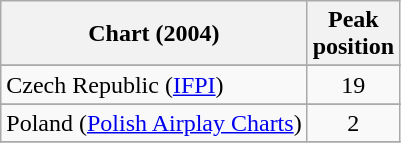<table class="wikitable sortable">
<tr>
<th align="left">Chart (2004)</th>
<th align="center">Peak<br>position</th>
</tr>
<tr>
</tr>
<tr>
<td>Czech Republic (<a href='#'>IFPI</a>)</td>
<td align="center">19</td>
</tr>
<tr>
</tr>
<tr>
</tr>
<tr>
</tr>
<tr>
<td>Poland (<a href='#'>Polish Airplay Charts</a>)</td>
<td align="center">2</td>
</tr>
<tr>
</tr>
</table>
